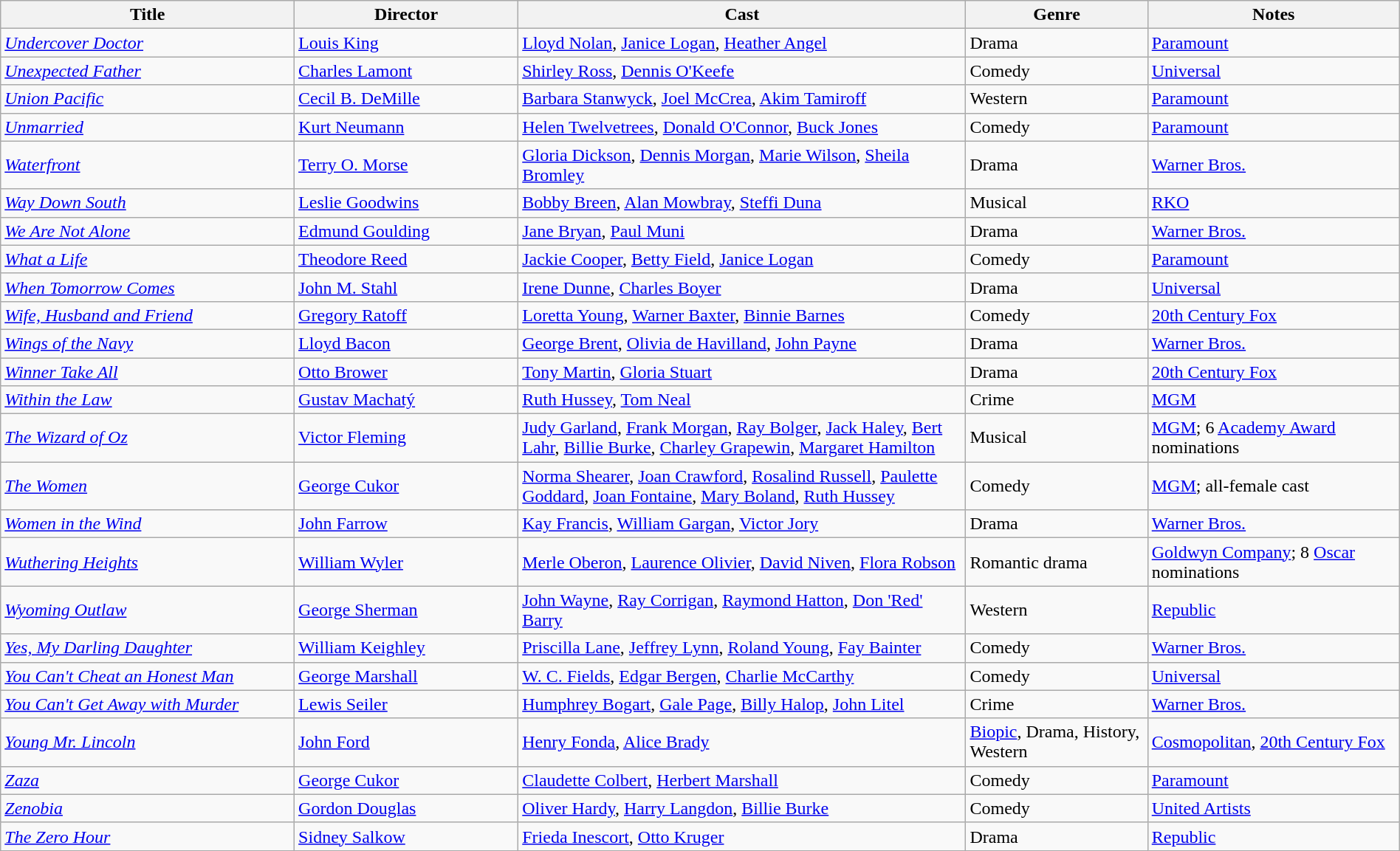<table class="wikitable" width= "100%">
<tr>
<th width=21%>Title</th>
<th width=16%>Director</th>
<th width=32%>Cast</th>
<th width=13%>Genre</th>
<th width=18%>Notes</th>
</tr>
<tr>
<td><em><a href='#'>Undercover Doctor</a></em></td>
<td><a href='#'>Louis King</a></td>
<td><a href='#'>Lloyd Nolan</a>, <a href='#'>Janice Logan</a>, <a href='#'>Heather Angel</a></td>
<td>Drama</td>
<td><a href='#'>Paramount</a></td>
</tr>
<tr>
<td><em><a href='#'>Unexpected Father</a></em></td>
<td><a href='#'>Charles Lamont</a></td>
<td><a href='#'>Shirley Ross</a>, <a href='#'>Dennis O'Keefe</a></td>
<td>Comedy</td>
<td><a href='#'>Universal</a></td>
</tr>
<tr>
<td><em><a href='#'>Union Pacific</a></em></td>
<td><a href='#'>Cecil B. DeMille</a></td>
<td><a href='#'>Barbara Stanwyck</a>, <a href='#'>Joel McCrea</a>, <a href='#'>Akim Tamiroff</a></td>
<td>Western</td>
<td><a href='#'>Paramount</a></td>
</tr>
<tr>
<td><em><a href='#'>Unmarried</a></em></td>
<td><a href='#'>Kurt Neumann</a></td>
<td><a href='#'>Helen Twelvetrees</a>, <a href='#'>Donald O'Connor</a>, <a href='#'>Buck Jones</a></td>
<td>Comedy</td>
<td><a href='#'>Paramount</a></td>
</tr>
<tr>
<td><em><a href='#'>Waterfront</a></em></td>
<td><a href='#'>Terry O. Morse</a></td>
<td><a href='#'>Gloria Dickson</a>, <a href='#'>Dennis Morgan</a>, <a href='#'>Marie Wilson</a>, <a href='#'>Sheila Bromley</a></td>
<td>Drama</td>
<td><a href='#'>Warner Bros.</a></td>
</tr>
<tr>
<td><em><a href='#'>Way Down South</a></em></td>
<td><a href='#'>Leslie Goodwins</a></td>
<td><a href='#'>Bobby Breen</a>, <a href='#'>Alan Mowbray</a>, <a href='#'>Steffi Duna</a></td>
<td>Musical</td>
<td><a href='#'>RKO</a></td>
</tr>
<tr>
<td><em><a href='#'>We Are Not Alone</a></em></td>
<td><a href='#'>Edmund Goulding</a></td>
<td><a href='#'>Jane Bryan</a>, <a href='#'>Paul Muni</a></td>
<td>Drama</td>
<td><a href='#'>Warner Bros.</a></td>
</tr>
<tr>
<td><em><a href='#'>What a Life</a></em></td>
<td><a href='#'>Theodore Reed</a></td>
<td><a href='#'>Jackie Cooper</a>, <a href='#'>Betty Field</a>, <a href='#'>Janice Logan</a></td>
<td>Comedy</td>
<td><a href='#'>Paramount</a></td>
</tr>
<tr>
<td><em><a href='#'>When Tomorrow Comes</a></em></td>
<td><a href='#'>John M. Stahl</a></td>
<td><a href='#'>Irene Dunne</a>, <a href='#'>Charles Boyer</a></td>
<td>Drama</td>
<td><a href='#'>Universal</a></td>
</tr>
<tr>
<td><em><a href='#'>Wife, Husband and Friend</a></em></td>
<td><a href='#'>Gregory Ratoff</a></td>
<td><a href='#'>Loretta Young</a>, <a href='#'>Warner Baxter</a>, <a href='#'>Binnie Barnes</a></td>
<td>Comedy</td>
<td><a href='#'>20th Century Fox</a></td>
</tr>
<tr>
<td><em><a href='#'>Wings of the Navy</a></em></td>
<td><a href='#'>Lloyd Bacon</a></td>
<td><a href='#'>George Brent</a>, <a href='#'>Olivia de Havilland</a>, <a href='#'>John Payne</a></td>
<td>Drama</td>
<td><a href='#'>Warner Bros.</a></td>
</tr>
<tr>
<td><em><a href='#'>Winner Take All</a></em></td>
<td><a href='#'>Otto Brower</a></td>
<td><a href='#'>Tony Martin</a>, <a href='#'>Gloria Stuart</a></td>
<td>Drama</td>
<td><a href='#'>20th Century Fox</a></td>
</tr>
<tr>
<td><em><a href='#'>Within the Law</a></em></td>
<td><a href='#'>Gustav Machatý</a></td>
<td><a href='#'>Ruth Hussey</a>, <a href='#'>Tom Neal</a></td>
<td>Crime</td>
<td><a href='#'>MGM</a></td>
</tr>
<tr>
<td><em><a href='#'>The Wizard of Oz</a></em></td>
<td><a href='#'>Victor Fleming</a></td>
<td><a href='#'>Judy Garland</a>, <a href='#'>Frank Morgan</a>, <a href='#'>Ray Bolger</a>, <a href='#'>Jack Haley</a>, <a href='#'>Bert Lahr</a>, <a href='#'>Billie Burke</a>, <a href='#'>Charley Grapewin</a>, <a href='#'>Margaret Hamilton</a></td>
<td>Musical</td>
<td><a href='#'>MGM</a>; 6 <a href='#'>Academy Award</a> nominations</td>
</tr>
<tr>
<td><em><a href='#'>The Women</a></em></td>
<td><a href='#'>George Cukor</a></td>
<td><a href='#'>Norma Shearer</a>, <a href='#'>Joan Crawford</a>, <a href='#'>Rosalind Russell</a>, <a href='#'>Paulette Goddard</a>, <a href='#'>Joan Fontaine</a>, <a href='#'>Mary Boland</a>, <a href='#'>Ruth Hussey</a></td>
<td>Comedy</td>
<td><a href='#'>MGM</a>; all-female cast</td>
</tr>
<tr>
<td><em><a href='#'>Women in the Wind</a></em></td>
<td><a href='#'>John Farrow</a></td>
<td><a href='#'>Kay Francis</a>, <a href='#'>William Gargan</a>, <a href='#'>Victor Jory</a></td>
<td>Drama</td>
<td><a href='#'>Warner Bros.</a></td>
</tr>
<tr>
<td><em><a href='#'>Wuthering Heights</a></em></td>
<td><a href='#'>William Wyler</a></td>
<td><a href='#'>Merle Oberon</a>, <a href='#'>Laurence Olivier</a>, <a href='#'>David Niven</a>,  <a href='#'>Flora Robson</a></td>
<td>Romantic drama</td>
<td><a href='#'>Goldwyn Company</a>; 8 <a href='#'>Oscar</a> nominations</td>
</tr>
<tr>
<td><em><a href='#'>Wyoming Outlaw</a></em></td>
<td><a href='#'>George Sherman</a></td>
<td><a href='#'>John Wayne</a>, <a href='#'>Ray Corrigan</a>, <a href='#'>Raymond Hatton</a>, <a href='#'>Don 'Red' Barry</a></td>
<td>Western</td>
<td><a href='#'>Republic</a></td>
</tr>
<tr>
<td><em><a href='#'>Yes, My Darling Daughter</a></em></td>
<td><a href='#'>William Keighley</a></td>
<td><a href='#'>Priscilla Lane</a>, <a href='#'>Jeffrey Lynn</a>, <a href='#'>Roland Young</a>, <a href='#'>Fay Bainter</a></td>
<td>Comedy</td>
<td><a href='#'>Warner Bros.</a></td>
</tr>
<tr>
<td><em><a href='#'>You Can't Cheat an Honest Man</a></em></td>
<td><a href='#'>George Marshall</a></td>
<td><a href='#'>W. C. Fields</a>, <a href='#'>Edgar Bergen</a>, <a href='#'>Charlie McCarthy</a></td>
<td>Comedy</td>
<td><a href='#'>Universal</a></td>
</tr>
<tr>
<td><em><a href='#'>You Can't Get Away with Murder</a></em></td>
<td><a href='#'>Lewis Seiler</a></td>
<td><a href='#'>Humphrey Bogart</a>, <a href='#'>Gale Page</a>, <a href='#'>Billy Halop</a>, <a href='#'>John Litel</a></td>
<td>Crime</td>
<td><a href='#'>Warner Bros.</a></td>
</tr>
<tr>
<td><em><a href='#'>Young Mr. Lincoln</a></em></td>
<td><a href='#'>John Ford</a></td>
<td><a href='#'>Henry Fonda</a>, <a href='#'>Alice Brady</a></td>
<td><a href='#'>Biopic</a>, Drama, History, Western</td>
<td><a href='#'>Cosmopolitan</a>, <a href='#'>20th Century Fox</a></td>
</tr>
<tr>
<td><em><a href='#'>Zaza</a></em></td>
<td><a href='#'>George Cukor</a></td>
<td><a href='#'>Claudette Colbert</a>, <a href='#'>Herbert Marshall</a></td>
<td>Comedy</td>
<td><a href='#'>Paramount</a></td>
</tr>
<tr>
<td><em><a href='#'>Zenobia</a></em></td>
<td><a href='#'>Gordon Douglas</a></td>
<td><a href='#'>Oliver Hardy</a>, <a href='#'>Harry Langdon</a>, <a href='#'>Billie Burke</a></td>
<td>Comedy</td>
<td><a href='#'>United Artists</a></td>
</tr>
<tr>
<td><em><a href='#'>The Zero Hour</a></em></td>
<td><a href='#'>Sidney Salkow</a></td>
<td><a href='#'>Frieda Inescort</a>, <a href='#'>Otto Kruger</a></td>
<td>Drama</td>
<td><a href='#'>Republic</a></td>
</tr>
</table>
